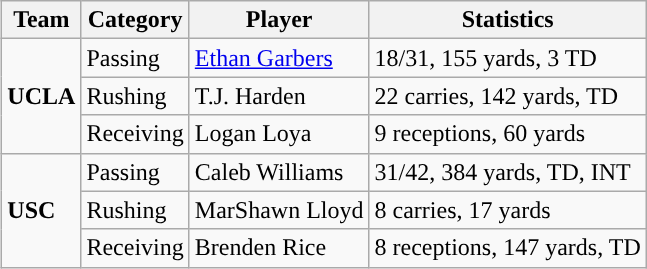<table class="wikitable" style="float: right;">
<tr>
<th>Team</th>
<th>Category</th>
<th>Player</th>
<th>Statistics</th>
</tr>
<tr>
<td rowspan=3><strong>UCLA</strong></td>
<td>Passing</td>
<td><a href='#'>Ethan Garbers</a></td>
<td>18/31, 155 yards, 3 TD</td>
</tr>
<tr>
<td>Rushing</td>
<td>T.J. Harden</td>
<td>22 carries, 142 yards, TD</td>
</tr>
<tr>
<td>Receiving</td>
<td>Logan Loya</td>
<td>9 receptions, 60 yards</td>
</tr>
<tr>
<td rowspan=3><strong>USC</strong></td>
<td>Passing</td>
<td>Caleb Williams</td>
<td>31/42, 384 yards, TD, INT</td>
</tr>
<tr>
<td>Rushing</td>
<td>MarShawn Lloyd</td>
<td>8 carries, 17 yards</td>
</tr>
<tr>
<td>Receiving</td>
<td>Brenden Rice</td>
<td>8 receptions, 147 yards, TD</td>
</tr>
</table>
